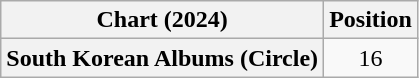<table class="wikitable plainrowheaders" style="text-align:center">
<tr>
<th scope="col">Chart (2024)</th>
<th scope="col">Position</th>
</tr>
<tr>
<th scope="row">South Korean Albums (Circle)</th>
<td>16</td>
</tr>
</table>
